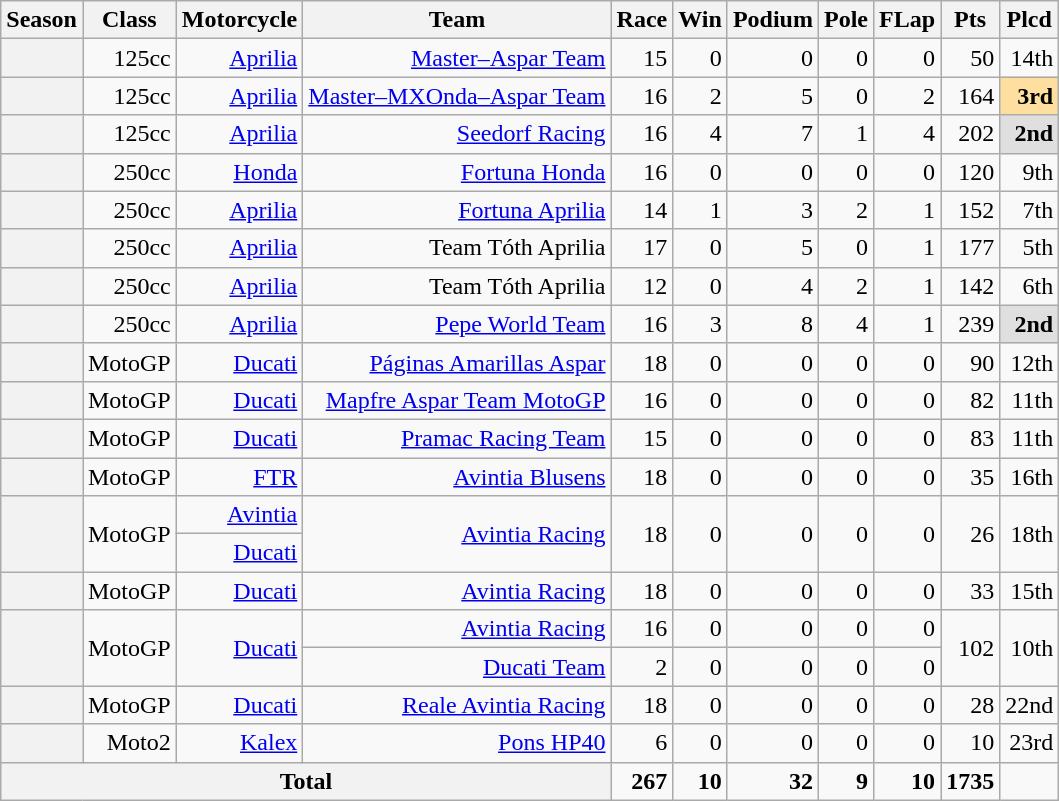<table class="wikitable" style=text-align:right>
<tr>
<th>Season</th>
<th>Class</th>
<th>Motorcycle</th>
<th>Team</th>
<th>Race</th>
<th>Win</th>
<th>Podium</th>
<th>Pole</th>
<th>FLap</th>
<th>Pts</th>
<th>Plcd</th>
</tr>
<tr>
<th></th>
<td>125cc</td>
<td><a href='#'>Aprilia</a></td>
<td><a href='#'>Master–Aspar Team</a></td>
<td>15</td>
<td>0</td>
<td>0</td>
<td>0</td>
<td>0</td>
<td>50</td>
<td>14th</td>
</tr>
<tr>
<th></th>
<td>125cc</td>
<td><a href='#'>Aprilia</a></td>
<td><a href='#'>Master–MXOnda–Aspar Team</a></td>
<td>16</td>
<td>2</td>
<td>5</td>
<td>0</td>
<td>2</td>
<td>164</td>
<td style="background:#ffdf9f;"><strong>3rd</strong></td>
</tr>
<tr>
<th></th>
<td>125cc</td>
<td><a href='#'>Aprilia</a></td>
<td><a href='#'>Seedorf Racing</a></td>
<td>16</td>
<td>4</td>
<td>7</td>
<td>1</td>
<td>4</td>
<td>202</td>
<td style="background:#dfdfdf;"><strong>2nd</strong></td>
</tr>
<tr>
<th></th>
<td>250cc</td>
<td><a href='#'>Honda</a></td>
<td><a href='#'>Fortuna Honda</a></td>
<td>16</td>
<td>0</td>
<td>0</td>
<td>0</td>
<td>0</td>
<td>120</td>
<td>9th</td>
</tr>
<tr>
<th></th>
<td>250cc</td>
<td><a href='#'>Aprilia</a></td>
<td><a href='#'>Fortuna Aprilia</a></td>
<td>14</td>
<td>1</td>
<td>3</td>
<td>2</td>
<td>1</td>
<td>152</td>
<td>7th</td>
</tr>
<tr>
<th></th>
<td>250cc</td>
<td><a href='#'>Aprilia</a></td>
<td>Team Tóth Aprilia</td>
<td>17</td>
<td>0</td>
<td>5</td>
<td>0</td>
<td>1</td>
<td>177</td>
<td>5th</td>
</tr>
<tr>
<th></th>
<td>250cc</td>
<td><a href='#'>Aprilia</a></td>
<td>Team Tóth Aprilia</td>
<td>12</td>
<td>0</td>
<td>4</td>
<td>2</td>
<td>1</td>
<td>142</td>
<td>6th</td>
</tr>
<tr>
<th></th>
<td>250cc</td>
<td><a href='#'>Aprilia</a></td>
<td><a href='#'>Pepe World Team</a></td>
<td>16</td>
<td>3</td>
<td>8</td>
<td>4</td>
<td>1</td>
<td>239</td>
<td style="background:#dfdfdf;"><strong>2nd</strong></td>
</tr>
<tr>
<th></th>
<td>MotoGP</td>
<td><a href='#'>Ducati</a></td>
<td><a href='#'>Páginas Amarillas Aspar</a></td>
<td>18</td>
<td>0</td>
<td>0</td>
<td>0</td>
<td>0</td>
<td>90</td>
<td>12th</td>
</tr>
<tr>
<th></th>
<td>MotoGP</td>
<td><a href='#'>Ducati</a></td>
<td><a href='#'>Mapfre Aspar Team MotoGP</a></td>
<td>16</td>
<td>0</td>
<td>0</td>
<td>0</td>
<td>0</td>
<td>82</td>
<td>11th</td>
</tr>
<tr>
<th></th>
<td>MotoGP</td>
<td><a href='#'>Ducati</a></td>
<td><a href='#'>Pramac Racing Team</a></td>
<td>15</td>
<td>0</td>
<td>0</td>
<td>0</td>
<td>0</td>
<td>83</td>
<td>11th</td>
</tr>
<tr>
<th></th>
<td>MotoGP</td>
<td><a href='#'>FTR</a></td>
<td><a href='#'>Avintia Blusens</a></td>
<td>18</td>
<td>0</td>
<td>0</td>
<td>0</td>
<td>0</td>
<td>35</td>
<td>16th</td>
</tr>
<tr>
<th rowspan=2></th>
<td rowspan=2>MotoGP</td>
<td><a href='#'>Avintia</a></td>
<td rowspan=2><a href='#'>Avintia Racing</a></td>
<td rowspan=2>18</td>
<td rowspan=2>0</td>
<td rowspan=2>0</td>
<td rowspan=2>0</td>
<td rowspan=2>0</td>
<td rowspan=2>26</td>
<td rowspan=2>18th</td>
</tr>
<tr>
<td><a href='#'>Ducati</a></td>
</tr>
<tr>
<th></th>
<td>MotoGP</td>
<td><a href='#'>Ducati</a></td>
<td><a href='#'>Avintia Racing</a></td>
<td>18</td>
<td>0</td>
<td>0</td>
<td>0</td>
<td>0</td>
<td>33</td>
<td>15th</td>
</tr>
<tr>
<th rowspan=2></th>
<td rowspan=2>MotoGP</td>
<td rowspan=2><a href='#'>Ducati</a></td>
<td><a href='#'>Avintia Racing</a></td>
<td>16</td>
<td>0</td>
<td>0</td>
<td>0</td>
<td>0</td>
<td rowspan=2>102</td>
<td rowspan=2>10th</td>
</tr>
<tr>
<td><a href='#'>Ducati Team</a></td>
<td>2</td>
<td>0</td>
<td>0</td>
<td>0</td>
<td>0</td>
</tr>
<tr>
<th></th>
<td>MotoGP</td>
<td><a href='#'>Ducati</a></td>
<td><a href='#'>Reale Avintia Racing</a></td>
<td>18</td>
<td>0</td>
<td>0</td>
<td>0</td>
<td>0</td>
<td>28</td>
<td>22nd</td>
</tr>
<tr>
<th></th>
<td>Moto2</td>
<td><a href='#'>Kalex</a></td>
<td><a href='#'>Pons HP40</a></td>
<td>6</td>
<td>0</td>
<td>0</td>
<td>0</td>
<td>0</td>
<td>10</td>
<td>23rd</td>
</tr>
<tr>
<th colspan=4>Total</th>
<td><strong>267</strong></td>
<td><strong>10</strong></td>
<td><strong>32</strong></td>
<td><strong>9</strong></td>
<td><strong>10</strong></td>
<td><strong>1735</strong></td>
<td></td>
</tr>
</table>
